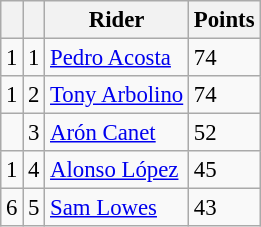<table class="wikitable" style="font-size: 95%;">
<tr>
<th></th>
<th></th>
<th>Rider</th>
<th>Points</th>
</tr>
<tr>
<td> 1</td>
<td align=center>1</td>
<td> <a href='#'>Pedro Acosta</a></td>
<td align=left>74</td>
</tr>
<tr>
<td> 1</td>
<td align=center>2</td>
<td> <a href='#'>Tony Arbolino</a></td>
<td align=left>74</td>
</tr>
<tr>
<td></td>
<td align=center>3</td>
<td> <a href='#'>Arón Canet</a></td>
<td align=left>52</td>
</tr>
<tr>
<td> 1</td>
<td align=center>4</td>
<td> <a href='#'>Alonso López</a></td>
<td align=left>45</td>
</tr>
<tr>
<td> 6</td>
<td align=center>5</td>
<td> <a href='#'>Sam Lowes</a></td>
<td align=left>43</td>
</tr>
</table>
